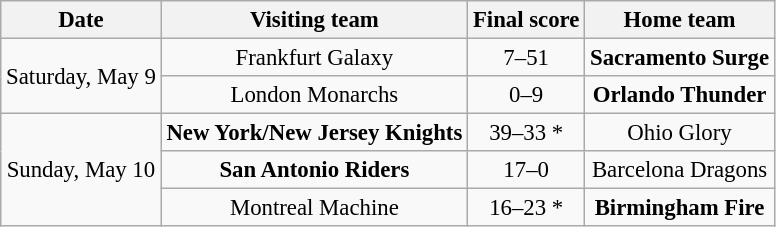<table class="wikitable" style="font-size:95%; text-align:center">
<tr>
<th>Date</th>
<th>Visiting team</th>
<th>Final score</th>
<th>Home team</th>
</tr>
<tr>
<td rowspan="2">Saturday, May 9</td>
<td>Frankfurt Galaxy</td>
<td>7–51</td>
<td><strong>Sacramento Surge</strong></td>
</tr>
<tr>
<td>London Monarchs</td>
<td>0–9</td>
<td><strong>Orlando Thunder</strong></td>
</tr>
<tr>
<td rowspan="3">Sunday, May 10</td>
<td><strong>New York/New Jersey Knights</strong></td>
<td>39–33 *</td>
<td>Ohio Glory</td>
</tr>
<tr>
<td><strong>San Antonio Riders</strong></td>
<td>17–0</td>
<td>Barcelona Dragons</td>
</tr>
<tr>
<td>Montreal Machine</td>
<td>16–23 *</td>
<td><strong>Birmingham Fire</strong></td>
</tr>
</table>
